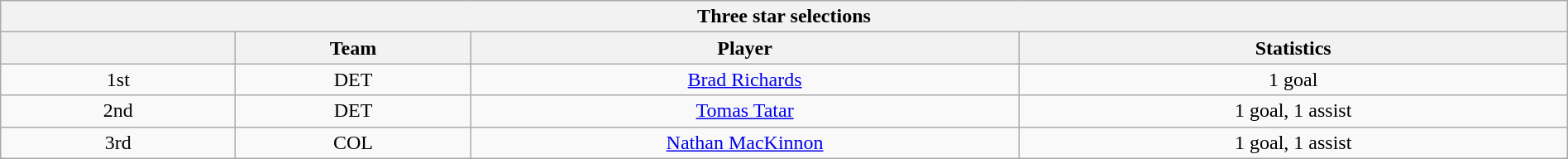<table class="wikitable" style="width:100%;text-align: center;">
<tr>
<th colspan=4>Three star selections</th>
</tr>
<tr>
<th style="width:15%;"></th>
<th style="width:15%;">Team</th>
<th style="width:35%;">Player</th>
<th style="width:35%;">Statistics</th>
</tr>
<tr>
<td>1st</td>
<td>DET</td>
<td><a href='#'>Brad Richards</a></td>
<td>1 goal</td>
</tr>
<tr>
<td>2nd</td>
<td>DET</td>
<td><a href='#'>Tomas Tatar</a></td>
<td>1 goal, 1 assist</td>
</tr>
<tr>
<td>3rd</td>
<td>COL</td>
<td><a href='#'>Nathan MacKinnon</a></td>
<td>1 goal, 1 assist</td>
</tr>
</table>
